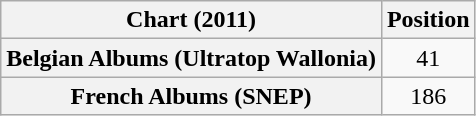<table class="wikitable sortable plainrowheaders" style="text-align:center">
<tr>
<th scope="col">Chart (2011)</th>
<th scope="col">Position</th>
</tr>
<tr>
<th scope="row">Belgian Albums (Ultratop Wallonia)</th>
<td>41</td>
</tr>
<tr>
<th scope="row">French Albums (SNEP)</th>
<td>186</td>
</tr>
</table>
